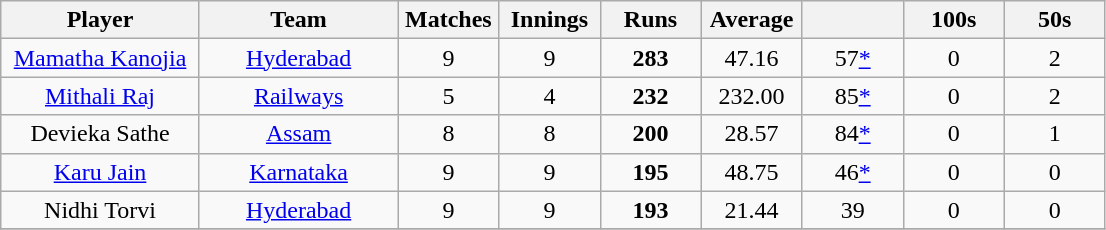<table class="wikitable" style="text-align:center;">
<tr>
<th width=125>Player</th>
<th width=125>Team</th>
<th width=60>Matches</th>
<th width=60>Innings</th>
<th width=60>Runs</th>
<th width=60>Average</th>
<th width=60></th>
<th width=60>100s</th>
<th width=60>50s</th>
</tr>
<tr>
<td><a href='#'>Mamatha Kanojia</a></td>
<td><a href='#'>Hyderabad</a></td>
<td>9</td>
<td>9</td>
<td><strong>283</strong></td>
<td>47.16</td>
<td>57<a href='#'>*</a></td>
<td>0</td>
<td>2</td>
</tr>
<tr>
<td><a href='#'>Mithali Raj</a></td>
<td><a href='#'>Railways</a></td>
<td>5</td>
<td>4</td>
<td><strong>232</strong></td>
<td>232.00</td>
<td>85<a href='#'>*</a></td>
<td>0</td>
<td>2</td>
</tr>
<tr>
<td>Devieka Sathe</td>
<td><a href='#'>Assam</a></td>
<td>8</td>
<td>8</td>
<td><strong>200</strong></td>
<td>28.57</td>
<td>84<a href='#'>*</a></td>
<td>0</td>
<td>1</td>
</tr>
<tr>
<td><a href='#'>Karu Jain</a></td>
<td><a href='#'>Karnataka</a></td>
<td>9</td>
<td>9</td>
<td><strong>195</strong></td>
<td>48.75</td>
<td>46<a href='#'>*</a></td>
<td>0</td>
<td>0</td>
</tr>
<tr>
<td>Nidhi Torvi</td>
<td><a href='#'>Hyderabad</a></td>
<td>9</td>
<td>9</td>
<td><strong>193</strong></td>
<td>21.44</td>
<td>39</td>
<td>0</td>
<td>0</td>
</tr>
<tr>
</tr>
</table>
